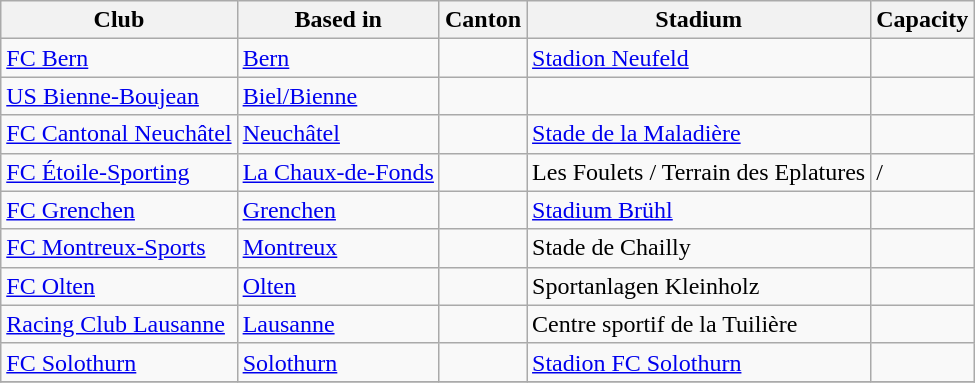<table class="wikitable">
<tr>
<th>Club</th>
<th>Based in</th>
<th>Canton</th>
<th>Stadium</th>
<th>Capacity</th>
</tr>
<tr>
<td><a href='#'>FC Bern</a></td>
<td><a href='#'>Bern</a></td>
<td></td>
<td><a href='#'>Stadion Neufeld</a></td>
<td></td>
</tr>
<tr>
<td><a href='#'>US Bienne-Boujean</a></td>
<td><a href='#'>Biel/Bienne</a></td>
<td></td>
<td></td>
<td></td>
</tr>
<tr>
<td><a href='#'>FC Cantonal Neuchâtel</a></td>
<td><a href='#'>Neuchâtel</a></td>
<td></td>
<td><a href='#'>Stade de la Maladière</a></td>
<td></td>
</tr>
<tr>
<td><a href='#'>FC Étoile-Sporting</a></td>
<td><a href='#'>La Chaux-de-Fonds</a></td>
<td></td>
<td>Les Foulets / Terrain des Eplatures</td>
<td> / </td>
</tr>
<tr>
<td><a href='#'>FC Grenchen</a></td>
<td><a href='#'>Grenchen</a></td>
<td></td>
<td><a href='#'>Stadium Brühl</a></td>
<td></td>
</tr>
<tr>
<td><a href='#'>FC Montreux-Sports</a></td>
<td><a href='#'>Montreux</a></td>
<td></td>
<td>Stade de Chailly</td>
<td></td>
</tr>
<tr>
<td><a href='#'>FC Olten</a></td>
<td><a href='#'>Olten</a></td>
<td></td>
<td>Sportanlagen Kleinholz</td>
<td></td>
</tr>
<tr>
<td><a href='#'>Racing Club Lausanne</a></td>
<td><a href='#'>Lausanne</a></td>
<td></td>
<td>Centre sportif de la Tuilière</td>
<td></td>
</tr>
<tr>
<td><a href='#'>FC Solothurn</a></td>
<td><a href='#'>Solothurn</a></td>
<td></td>
<td><a href='#'>Stadion FC Solothurn</a></td>
<td></td>
</tr>
<tr>
</tr>
</table>
